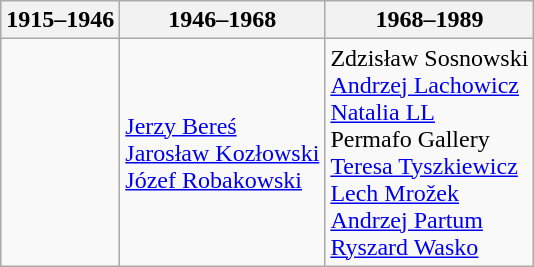<table class="wikitable sortable">
<tr>
<th>1915–1946</th>
<th>1946–1968</th>
<th>1968–1989</th>
</tr>
<tr>
<td></td>
<td><a href='#'>Jerzy Bereś</a><br><a href='#'>Jarosław Kozłowski</a><br><a href='#'>Józef Robakowski</a></td>
<td>Zdzisław Sosnowski<br><a href='#'>Andrzej Lachowicz</a><br><a href='#'>Natalia LL</a><br>Permafo Gallery<br><a href='#'>Teresa Tyszkiewicz</a><br><a href='#'>Lech Mrožek</a><br><a href='#'>Andrzej Partum</a><br><a href='#'>Ryszard Wasko</a></td>
</tr>
</table>
